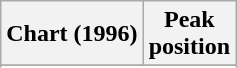<table class="wikitable sortable">
<tr>
<th align="left">Chart (1996)</th>
<th align="center">Peak<br>position</th>
</tr>
<tr>
</tr>
<tr>
</tr>
</table>
